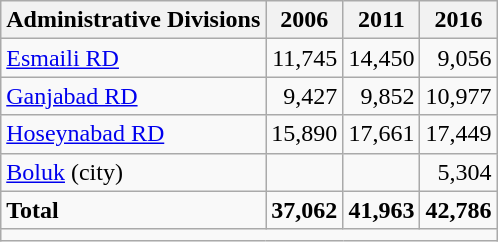<table class="wikitable">
<tr>
<th>Administrative Divisions</th>
<th>2006</th>
<th>2011</th>
<th>2016</th>
</tr>
<tr>
<td><a href='#'>Esmaili RD</a></td>
<td style="text-align: right;">11,745</td>
<td style="text-align: right;">14,450</td>
<td style="text-align: right;">9,056</td>
</tr>
<tr>
<td><a href='#'>Ganjabad RD</a></td>
<td style="text-align: right;">9,427</td>
<td style="text-align: right;">9,852</td>
<td style="text-align: right;">10,977</td>
</tr>
<tr>
<td><a href='#'>Hoseynabad RD</a></td>
<td style="text-align: right;">15,890</td>
<td style="text-align: right;">17,661</td>
<td style="text-align: right;">17,449</td>
</tr>
<tr>
<td><a href='#'>Boluk</a> (city)</td>
<td style="text-align: right;"></td>
<td style="text-align: right;"></td>
<td style="text-align: right;">5,304</td>
</tr>
<tr>
<td><strong>Total</strong></td>
<td style="text-align: right;"><strong>37,062</strong></td>
<td style="text-align: right;"><strong>41,963</strong></td>
<td style="text-align: right;"><strong>42,786</strong></td>
</tr>
<tr>
<td colspan=4></td>
</tr>
</table>
